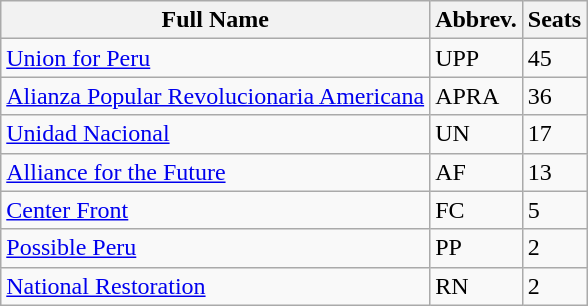<table class="wikitable sortable">
<tr>
<th>Full Name</th>
<th>Abbrev.</th>
<th>Seats</th>
</tr>
<tr>
<td><a href='#'>Union for Peru</a></td>
<td>UPP </td>
<td>45</td>
</tr>
<tr>
<td><a href='#'>Alianza Popular Revolucionaria Americana</a></td>
<td>APRA </td>
<td>36</td>
</tr>
<tr>
<td><a href='#'>Unidad Nacional</a></td>
<td>UN</td>
<td>17</td>
</tr>
<tr>
<td><a href='#'>Alliance for the Future</a></td>
<td>AF</td>
<td>13</td>
</tr>
<tr>
<td><a href='#'>Center Front</a></td>
<td>FC</td>
<td>5</td>
</tr>
<tr>
<td><a href='#'>Possible Peru</a></td>
<td>PP</td>
<td>2</td>
</tr>
<tr>
<td><a href='#'>National Restoration</a></td>
<td>RN</td>
<td>2</td>
</tr>
</table>
